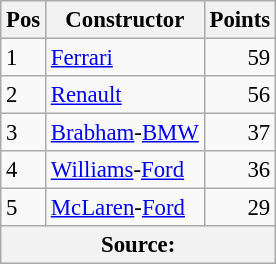<table class="wikitable" style="font-size: 95%;">
<tr>
<th>Pos</th>
<th>Constructor</th>
<th>Points</th>
</tr>
<tr>
<td>1</td>
<td> <a href='#'>Ferrari</a></td>
<td style="text-align: right">59</td>
</tr>
<tr>
<td>2</td>
<td> <a href='#'>Renault</a></td>
<td style="text-align: right">56</td>
</tr>
<tr>
<td>3</td>
<td> <a href='#'>Brabham</a>-<a href='#'>BMW</a></td>
<td style="text-align: right">37</td>
</tr>
<tr>
<td>4</td>
<td> <a href='#'>Williams</a>-<a href='#'>Ford</a></td>
<td style="text-align: right">36</td>
</tr>
<tr>
<td>5</td>
<td> <a href='#'>McLaren</a>-<a href='#'>Ford</a></td>
<td style="text-align: right">29</td>
</tr>
<tr>
<th colspan=4>Source: </th>
</tr>
</table>
